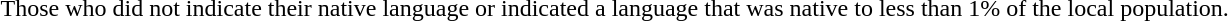<table>
<tr>
<td> Those who did not indicate their native language or indicated a language that was native to less than 1% of the local population.</td>
</tr>
</table>
